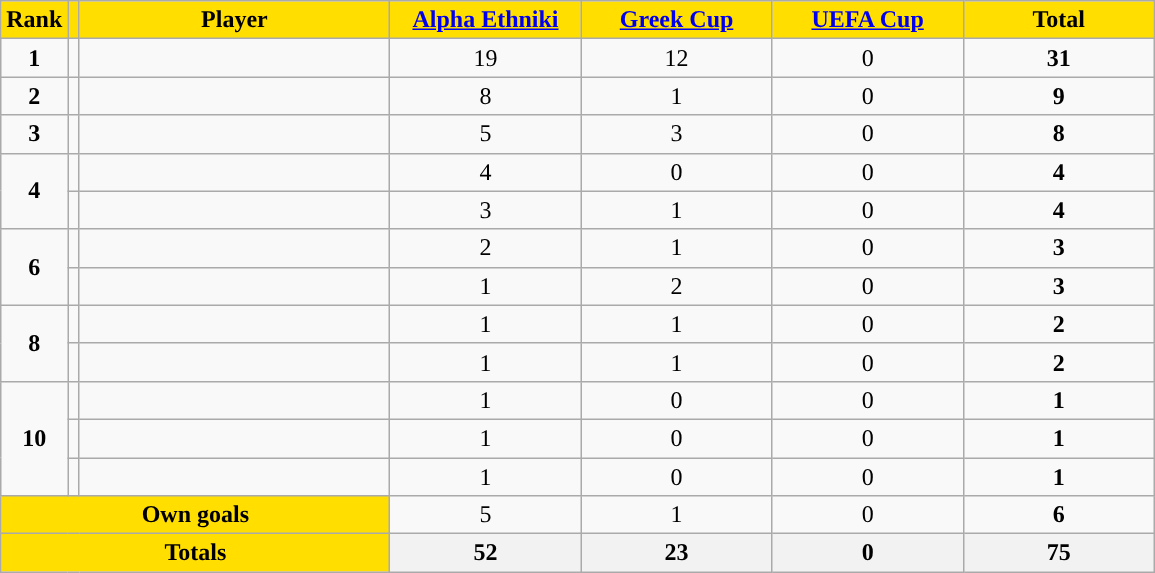<table class="wikitable sortable" style="text-align: center">
<tr>
<th style="background:#FFDE00">Rank</th>
<th style="background:#FFDE00"></th>
<th width=200 style="background:#FFDE00">Player</th>
<th width=120 style="background:#FFDE00"><a href='#'>Alpha Ethniki</a></th>
<th width=120 style="background:#FFDE00"><a href='#'>Greek Cup</a></th>
<th width=120 style="background:#FFDE00"><a href='#'>UEFA Cup</a></th>
<th width=120 style="background:#FFDE00">Total</th>
</tr>
<tr>
<td><strong>1</strong></td>
<td></td>
<td align=left></td>
<td>19</td>
<td>12</td>
<td>0</td>
<td><strong>31</strong></td>
</tr>
<tr>
<td><strong>2</strong></td>
<td></td>
<td align=left></td>
<td>8</td>
<td>1</td>
<td>0</td>
<td><strong>9</strong></td>
</tr>
<tr>
<td><strong>3</strong></td>
<td></td>
<td align=left></td>
<td>5</td>
<td>3</td>
<td>0</td>
<td><strong>8</strong></td>
</tr>
<tr>
<td rowspan=2><strong>4</strong></td>
<td></td>
<td align=left></td>
<td>4</td>
<td>0</td>
<td>0</td>
<td><strong>4</strong></td>
</tr>
<tr>
<td></td>
<td align=left></td>
<td>3</td>
<td>1</td>
<td>0</td>
<td><strong>4</strong></td>
</tr>
<tr>
<td rowspan=2><strong>6</strong></td>
<td></td>
<td align=left></td>
<td>2</td>
<td>1</td>
<td>0</td>
<td><strong>3</strong></td>
</tr>
<tr>
<td></td>
<td align=left></td>
<td>1</td>
<td>2</td>
<td>0</td>
<td><strong>3</strong></td>
</tr>
<tr>
<td rowspan=2><strong>8</strong></td>
<td></td>
<td align=left></td>
<td>1</td>
<td>1</td>
<td>0</td>
<td><strong>2</strong></td>
</tr>
<tr>
<td></td>
<td align=left></td>
<td>1</td>
<td>1</td>
<td>0</td>
<td><strong>2</strong></td>
</tr>
<tr>
<td rowspan=3><strong>10</strong></td>
<td></td>
<td align=left></td>
<td>1</td>
<td>0</td>
<td>0</td>
<td><strong>1</strong></td>
</tr>
<tr>
<td></td>
<td align=left></td>
<td>1</td>
<td>0</td>
<td>0</td>
<td><strong>1</strong></td>
</tr>
<tr>
<td></td>
<td align=left></td>
<td>1</td>
<td>0</td>
<td>0</td>
<td><strong>1</strong></td>
</tr>
<tr class="sortbottom">
<td colspan=3 style="background:#FFDE00"><strong>Own goals</strong></td>
<td>5</td>
<td>1</td>
<td>0</td>
<td><strong>6</strong></td>
</tr>
<tr class="sortbottom">
<th colspan=3 style="background:#FFDE00"><strong>Totals</strong></th>
<th><strong>52</strong></th>
<th><strong>23</strong></th>
<th><strong> 0</strong></th>
<th><strong>75</strong></th>
</tr>
</table>
